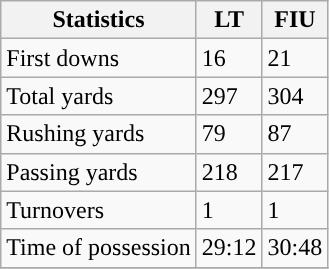<table class="wikitable" style="float: left;">
<tr>
<th>Statistics</th>
<th>LT</th>
<th>FIU</th>
</tr>
<tr>
<td>First downs</td>
<td>16</td>
<td>21</td>
</tr>
<tr>
<td>Total yards</td>
<td>297</td>
<td>304</td>
</tr>
<tr>
<td>Rushing yards</td>
<td>79</td>
<td>87</td>
</tr>
<tr>
<td>Passing yards</td>
<td>218</td>
<td>217</td>
</tr>
<tr>
<td>Turnovers</td>
<td>1</td>
<td>1</td>
</tr>
<tr>
<td>Time of possession</td>
<td>29:12</td>
<td>30:48</td>
</tr>
<tr>
</tr>
</table>
